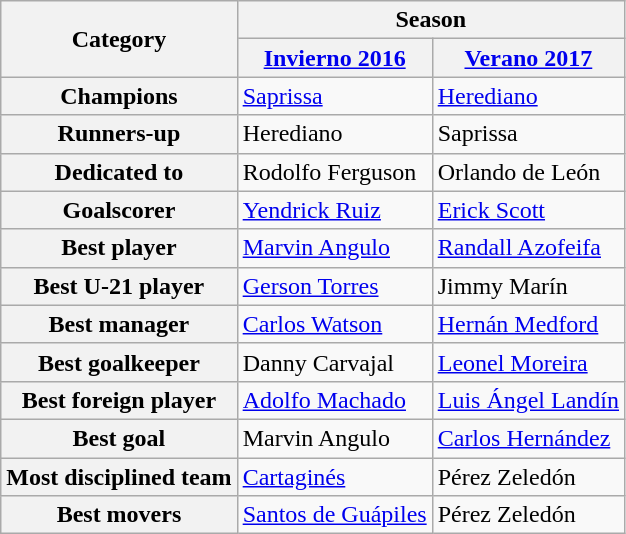<table class="wikitable">
<tr>
<th rowspan="2">Category</th>
<th colspan="2">Season</th>
</tr>
<tr>
<th><a href='#'>Invierno 2016</a></th>
<th><a href='#'>Verano 2017</a></th>
</tr>
<tr>
<th>Champions</th>
<td><a href='#'>Saprissa</a><br></td>
<td><a href='#'>Herediano</a><br></td>
</tr>
<tr>
<th>Runners-up</th>
<td>Herediano<br></td>
<td>Saprissa<br></td>
</tr>
<tr>
<th>Dedicated to</th>
<td> Rodolfo Ferguson</td>
<td> Orlando de León</td>
</tr>
<tr>
<th>Goalscorer</th>
<td> <a href='#'>Yendrick Ruiz</a><br></td>
<td> <a href='#'>Erick Scott</a><br></td>
</tr>
<tr>
<th>Best player</th>
<td> <a href='#'>Marvin Angulo</a><br></td>
<td> <a href='#'>Randall Azofeifa</a><br></td>
</tr>
<tr>
<th>Best U-21 player</th>
<td> <a href='#'>Gerson Torres</a><br></td>
<td> Jimmy Marín<br></td>
</tr>
<tr>
<th>Best manager</th>
<td> <a href='#'>Carlos Watson</a><br></td>
<td> <a href='#'>Hernán Medford</a><br></td>
</tr>
<tr>
<th>Best goalkeeper</th>
<td> Danny Carvajal<br></td>
<td> <a href='#'>Leonel Moreira</a><br></td>
</tr>
<tr>
<th>Best foreign player</th>
<td> <a href='#'>Adolfo Machado</a><br></td>
<td> <a href='#'>Luis Ángel Landín</a><br></td>
</tr>
<tr>
<th>Best goal</th>
<td> Marvin Angulo<br></td>
<td> <a href='#'>Carlos Hernández</a><br></td>
</tr>
<tr>
<th>Most disciplined team</th>
<td><a href='#'>Cartaginés</a></td>
<td>Pérez Zeledón</td>
</tr>
<tr>
<th>Best movers</th>
<td><a href='#'>Santos de Guápiles</a></td>
<td>Pérez Zeledón</td>
</tr>
</table>
